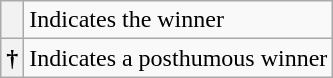<table class="wikitable">
<tr>
<th scope="row" style="text-align:center;"></th>
<td>Indicates the winner</td>
</tr>
<tr>
<th scope="row" style="text-align:center">†</th>
<td>Indicates a posthumous winner</td>
</tr>
</table>
